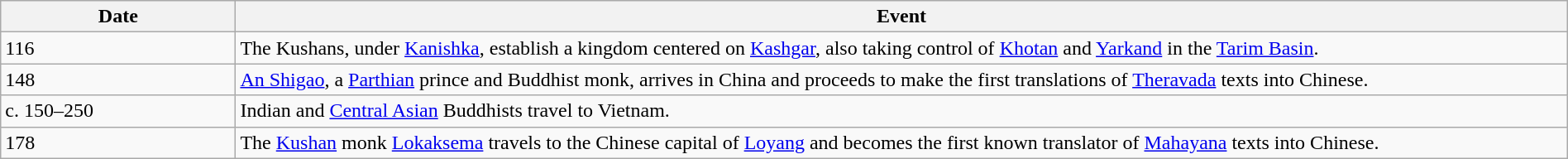<table class="wikitable" width="100%">
<tr>
<th style="width:15%">Date</th>
<th>Event</th>
</tr>
<tr>
<td>116</td>
<td>The Kushans, under <a href='#'>Kanishka</a>, establish a kingdom centered on <a href='#'>Kashgar</a>, also taking control of <a href='#'>Khotan</a> and <a href='#'>Yarkand</a> in the <a href='#'>Tarim Basin</a>.</td>
</tr>
<tr>
<td>148</td>
<td><a href='#'>An Shigao</a>, a <a href='#'>Parthian</a> prince and Buddhist monk, arrives in China and proceeds to make the first translations of <a href='#'>Theravada</a> texts into Chinese.</td>
</tr>
<tr>
<td>c. 150–250</td>
<td>Indian and <a href='#'>Central Asian</a> Buddhists travel to Vietnam.</td>
</tr>
<tr>
<td>178</td>
<td>The <a href='#'>Kushan</a> monk <a href='#'>Lokaksema</a> travels to the Chinese capital of <a href='#'>Loyang</a> and becomes the first known translator of <a href='#'>Mahayana</a> texts into Chinese.</td>
</tr>
</table>
